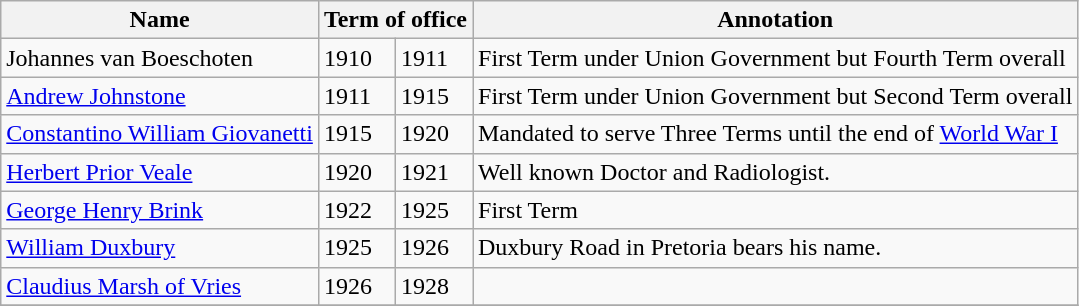<table class="wikitable">
<tr>
<th colspan=1>Name</th>
<th colspan=2>Term of office</th>
<th colspan=1>Annotation</th>
</tr>
<tr>
<td>Johannes van Boeschoten</td>
<td>1910</td>
<td>1911</td>
<td>First Term under Union Government but Fourth Term overall</td>
</tr>
<tr>
<td><a href='#'>Andrew Johnstone</a></td>
<td>1911</td>
<td>1915</td>
<td>First Term under Union Government but Second Term overall</td>
</tr>
<tr>
<td><a href='#'>Constantino William Giovanetti</a></td>
<td>1915</td>
<td>1920</td>
<td>Mandated to serve Three Terms until the end of <a href='#'>World War I</a></td>
</tr>
<tr>
<td><a href='#'>Herbert Prior Veale</a></td>
<td>1920</td>
<td>1921</td>
<td>Well known Doctor and Radiologist.</td>
</tr>
<tr>
<td><a href='#'>George Henry Brink</a></td>
<td>1922</td>
<td>1925</td>
<td>First Term</td>
</tr>
<tr>
<td><a href='#'>William Duxbury</a></td>
<td>1925</td>
<td>1926</td>
<td>Duxbury Road in Pretoria bears his name.</td>
</tr>
<tr>
<td><a href='#'>Claudius Marsh of Vries</a></td>
<td>1926</td>
<td>1928</td>
<td></td>
</tr>
<tr>
</tr>
</table>
